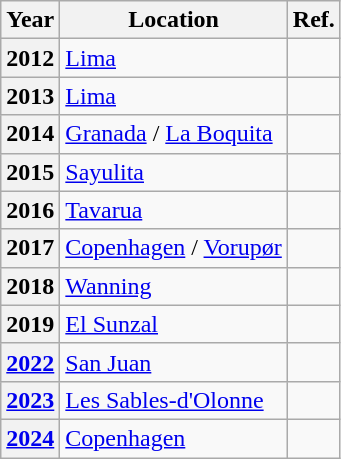<table class="wikitable">
<tr>
<th scope="col">Year</th>
<th scope="col">Location</th>
<th>Ref.</th>
</tr>
<tr>
<th scope="row;" align="center">2012</th>
<td> <a href='#'>Lima</a></td>
<td></td>
</tr>
<tr>
<th scope="row;" align="center">2013</th>
<td> <a href='#'>Lima</a></td>
<td></td>
</tr>
<tr>
<th scope="row;" align="center">2014</th>
<td> <a href='#'>Granada</a> / <a href='#'>La Boquita</a></td>
<td></td>
</tr>
<tr>
<th scope="row;" align="center">2015</th>
<td> <a href='#'>Sayulita</a></td>
<td></td>
</tr>
<tr>
<th scope="row;" align="center">2016</th>
<td> <a href='#'>Tavarua</a></td>
<td></td>
</tr>
<tr>
<th scope="row;" align="center">2017</th>
<td> <a href='#'>Copenhagen</a> / <a href='#'>Vorupør</a></td>
<td></td>
</tr>
<tr>
<th scope="row;" align="center">2018</th>
<td> <a href='#'>Wanning</a></td>
<td></td>
</tr>
<tr>
<th scope="row;" align="center">2019</th>
<td> <a href='#'>El Sunzal</a></td>
<td></td>
</tr>
<tr>
<th scope="row;" align="center"><a href='#'>2022</a></th>
<td> <a href='#'>San Juan</a></td>
<td></td>
</tr>
<tr>
<th scope="row;" align="center"><a href='#'>2023</a></th>
<td> <a href='#'>Les Sables-d'Olonne</a></td>
<td></td>
</tr>
<tr>
<th><a href='#'>2024</a></th>
<td> <a href='#'>Copenhagen</a></td>
<td></td>
</tr>
</table>
